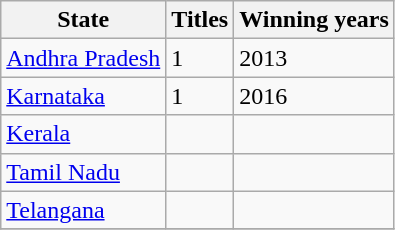<table class="wikitable">
<tr>
<th>State</th>
<th>Titles</th>
<th>Winning years</th>
</tr>
<tr>
<td><a href='#'>Andhra Pradesh</a></td>
<td>1</td>
<td>2013</td>
</tr>
<tr>
<td><a href='#'>Karnataka</a></td>
<td>1</td>
<td>2016</td>
</tr>
<tr>
<td><a href='#'>Kerala</a></td>
<td></td>
<td></td>
</tr>
<tr>
<td><a href='#'>Tamil Nadu</a></td>
<td></td>
<td></td>
</tr>
<tr>
<td><a href='#'>Telangana</a></td>
<td></td>
<td></td>
</tr>
<tr>
</tr>
</table>
